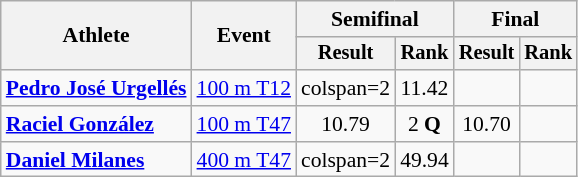<table class="wikitable" style="font-size:90%">
<tr>
<th rowspan="2">Athlete</th>
<th rowspan="2">Event</th>
<th colspan="2">Semifinal</th>
<th colspan="2">Final</th>
</tr>
<tr style="font-size:95%">
<th>Result</th>
<th>Rank</th>
<th>Result</th>
<th>Rank</th>
</tr>
<tr align=center>
<td align=left><strong><a href='#'>Pedro José Urgellés</a></strong></td>
<td align=left><a href='#'>100 m T12</a></td>
<td>colspan=2 </td>
<td>11.42</td>
<td></td>
</tr>
<tr align=center>
<td align=left><strong><a href='#'>Raciel González</a></strong></td>
<td align=left><a href='#'>100 m T47</a></td>
<td>10.79</td>
<td>2 <strong>Q</strong></td>
<td>10.70</td>
<td></td>
</tr>
<tr align=center>
<td align=left><strong><a href='#'>Daniel Milanes</a></strong></td>
<td align=left><a href='#'>400 m T47</a></td>
<td>colspan=2 </td>
<td>49.94</td>
<td></td>
</tr>
</table>
